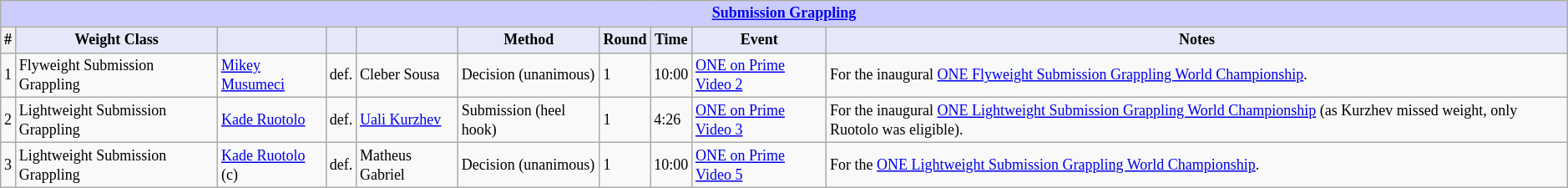<table class="wikitable" style="font-size: 75%;">
<tr>
<th colspan="10" style="background-color: #ccf; color: #000080; text-align: center;"><strong><a href='#'>Submission Grappling</a></strong></th>
</tr>
<tr>
<th scope="col">#</th>
<th colspan="1" style="background-color: #E6E8FA; color: #000000; text-align: center;">Weight Class</th>
<th colspan="1" style="background-color: #E6E8FA; color: #000000; text-align: center;"></th>
<th colspan="1" style="background-color: #E6E8FA; color: #000000; text-align: center;"></th>
<th colspan="1" style="background-color: #E6E8FA; color: #000000; text-align: center;"></th>
<th colspan="1" style="background-color: #E6E8FA; color: #000000; text-align: center;">Method</th>
<th colspan="1" style="background-color: #E6E8FA; color: #000000; text-align: center;">Round</th>
<th colspan="1" style="background-color: #E6E8FA; color: #000000; text-align: center;">Time</th>
<th colspan="1" style="background-color: #E6E8FA; color: #000000; text-align: center;">Event</th>
<th colspan="1" style="background-color: #E6E8FA; color: #000000; text-align: center;">Notes</th>
</tr>
<tr>
<td>1</td>
<td>Flyweight Submission Grappling</td>
<td><a href='#'>Mikey Musumeci</a></td>
<td>def.</td>
<td>Cleber Sousa</td>
<td>Decision (unanimous)</td>
<td>1</td>
<td>10:00</td>
<td><a href='#'>ONE on Prime Video 2</a></td>
<td>For the inaugural <a href='#'>ONE Flyweight Submission Grappling World Championship</a>.</td>
</tr>
<tr>
<td>2</td>
<td>Lightweight Submission Grappling</td>
<td><a href='#'>Kade Ruotolo</a></td>
<td>def.</td>
<td><a href='#'>Uali Kurzhev</a></td>
<td>Submission (heel hook)</td>
<td>1</td>
<td>4:26</td>
<td><a href='#'>ONE on Prime Video 3</a></td>
<td>For the inaugural <a href='#'>ONE Lightweight Submission Grappling World Championship</a> (as Kurzhev missed weight, only Ruotolo was eligible).</td>
</tr>
<tr>
<td>3</td>
<td>Lightweight Submission Grappling</td>
<td><a href='#'>Kade Ruotolo</a> (c)</td>
<td>def.</td>
<td>Matheus Gabriel</td>
<td>Decision (unanimous)</td>
<td>1</td>
<td>10:00</td>
<td><a href='#'>ONE on Prime Video 5</a></td>
<td>For the <a href='#'>ONE Lightweight Submission Grappling World Championship</a>.</td>
</tr>
</table>
